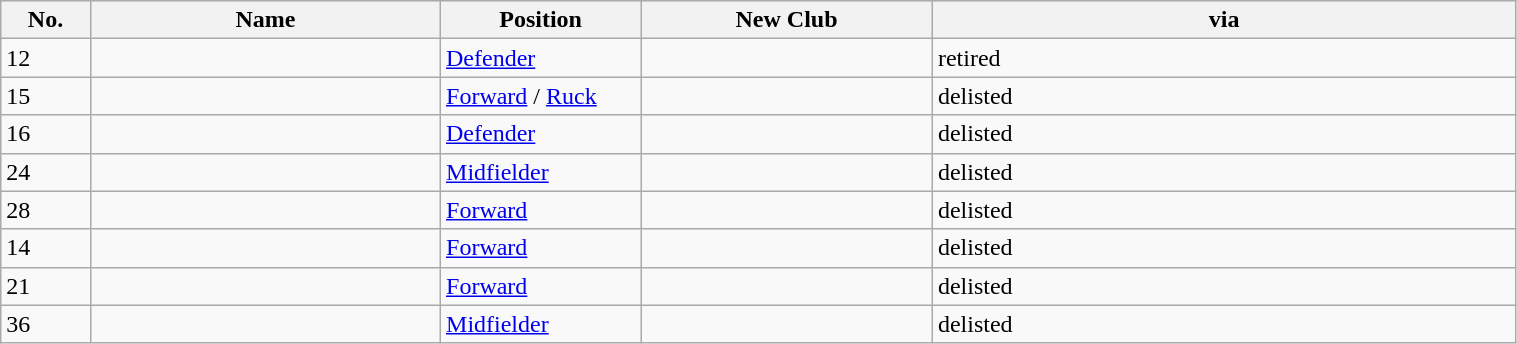<table class="wikitable sortable" style="width:80%;">
<tr style="background:#efefef;">
<th width=1%>No.</th>
<th width=6%>Name</th>
<th width=2%>Position</th>
<th width=5%>New Club</th>
<th width=10%>via</th>
</tr>
<tr>
<td align=left>12</td>
<td></td>
<td><a href='#'>Defender</a></td>
<td></td>
<td>retired</td>
</tr>
<tr>
<td align=left>15</td>
<td></td>
<td><a href='#'>Forward</a> / <a href='#'>Ruck</a></td>
<td></td>
<td>delisted</td>
</tr>
<tr>
<td align=left>16</td>
<td></td>
<td><a href='#'>Defender</a></td>
<td></td>
<td>delisted</td>
</tr>
<tr>
<td align=left>24</td>
<td></td>
<td><a href='#'>Midfielder</a></td>
<td></td>
<td>delisted</td>
</tr>
<tr>
<td align=left>28</td>
<td></td>
<td><a href='#'>Forward</a></td>
<td></td>
<td>delisted</td>
</tr>
<tr>
<td align=left>14</td>
<td></td>
<td><a href='#'>Forward</a></td>
<td></td>
<td>delisted</td>
</tr>
<tr>
<td align=left>21</td>
<td></td>
<td><a href='#'>Forward</a></td>
<td></td>
<td>delisted</td>
</tr>
<tr>
<td align=left>36</td>
<td></td>
<td><a href='#'>Midfielder</a></td>
<td></td>
<td>delisted</td>
</tr>
</table>
